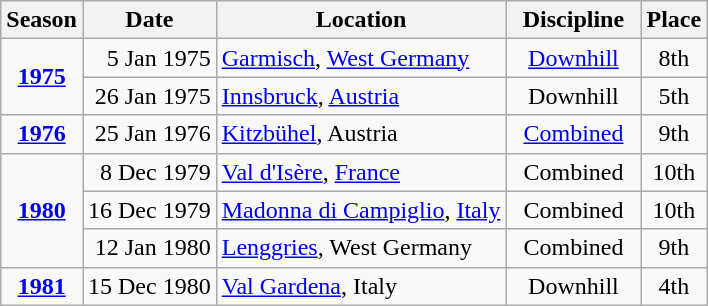<table class=wikitable style="text-align:center">
<tr>
<th>Season</th>
<th>Date</th>
<th>Location</th>
<th>Discipline</th>
<th>Place</th>
</tr>
<tr>
<td rowspan=2><strong><a href='#'>1975</a></strong></td>
<td align=right>5 Jan 1975</td>
<td align=left> <a href='#'>Garmisch</a>, <a href='#'>West Germany</a></td>
<td><a href='#'>Downhill</a></td>
<td>8th</td>
</tr>
<tr>
<td align=right>26 Jan 1975</td>
<td align=left> <a href='#'>Innsbruck</a>, <a href='#'>Austria</a></td>
<td>Downhill</td>
<td>5th</td>
</tr>
<tr>
<td><strong><a href='#'>1976</a></strong></td>
<td align=right>25 Jan 1976</td>
<td align=left> <a href='#'>Kitzbühel</a>, Austria</td>
<td>  <a href='#'>Combined</a>  </td>
<td>9th</td>
</tr>
<tr>
<td rowspan=3><strong><a href='#'>1980</a></strong></td>
<td align=right>8 Dec 1979</td>
<td align=left> <a href='#'>Val d'Isère</a>, <a href='#'>France</a></td>
<td>Combined</td>
<td>10th</td>
</tr>
<tr>
<td align=right>16 Dec 1979</td>
<td align=left> <a href='#'>Madonna di Campiglio</a>, <a href='#'>Italy</a></td>
<td>Combined</td>
<td>10th</td>
</tr>
<tr>
<td align=right>12 Jan 1980</td>
<td align=left> <a href='#'>Lenggries</a>, West Germany</td>
<td>Combined</td>
<td>9th</td>
</tr>
<tr>
<td><strong><a href='#'>1981</a></strong></td>
<td align=right>15 Dec 1980</td>
<td align=left> <a href='#'>Val Gardena</a>, Italy</td>
<td align=center>Downhill</td>
<td align=center>4th</td>
</tr>
</table>
